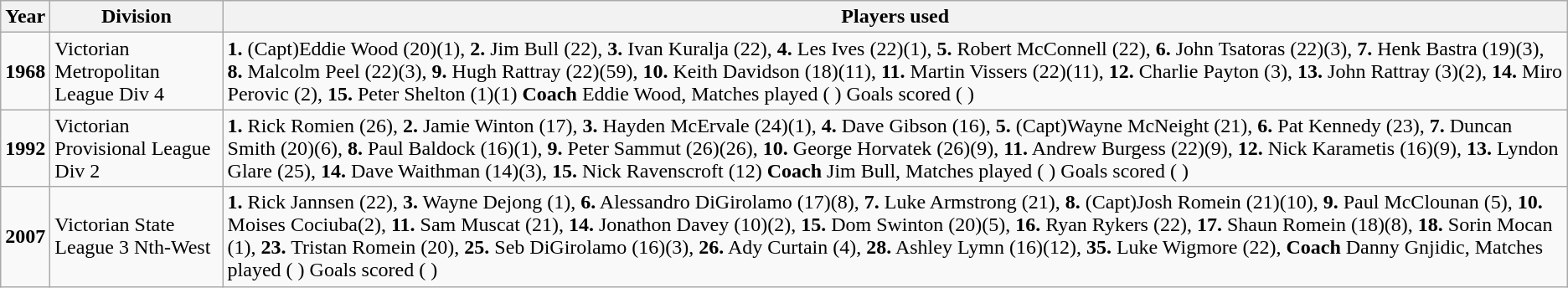<table class="wikitable">
<tr>
<th>Year</th>
<th>Division</th>
<th>Players used</th>
</tr>
<tr>
<td><strong>1968</strong></td>
<td>Victorian Metropolitan League Div 4</td>
<td><strong>1.</strong> (Capt)Eddie Wood (20)(1), <strong>2.</strong> Jim Bull (22), <strong>3.</strong> Ivan Kuralja (22), <strong>4.</strong> Les Ives (22)(1), <strong>5.</strong> Robert McConnell (22), <strong>6.</strong> John Tsatoras (22)(3), <strong>7.</strong> Henk Bastra (19)(3), <strong>8.</strong> Malcolm Peel (22)(3), <strong>9.</strong> Hugh Rattray (22)(59), <strong>10.</strong> Keith Davidson (18)(11), <strong>11.</strong> Martin Vissers (22)(11), <strong>12.</strong> Charlie Payton (3), <strong>13.</strong> John Rattray (3)(2), <strong>14.</strong> Miro Perovic (2), <strong>15.</strong> Peter Shelton (1)(1) <strong>Coach</strong> Eddie Wood,   Matches played ( ) Goals scored ( )</td>
</tr>
<tr>
<td><strong>1992</strong></td>
<td>Victorian Provisional League Div 2</td>
<td><strong>1.</strong> Rick Romien (26), <strong>2.</strong> Jamie Winton (17), <strong>3.</strong> Hayden McErvale (24)(1), <strong>4.</strong> Dave Gibson (16), <strong>5.</strong> (Capt)Wayne McNeight (21), <strong>6.</strong> Pat Kennedy (23), <strong>7.</strong> Duncan Smith (20)(6), <strong>8.</strong> Paul Baldock (16)(1), <strong>9.</strong> Peter Sammut (26)(26), <strong>10.</strong> George Horvatek (26)(9), <strong>11.</strong> Andrew Burgess (22)(9), <strong>12.</strong> Nick Karametis (16)(9), <strong>13.</strong> Lyndon Glare (25), <strong>14.</strong> Dave Waithman (14)(3), <strong>15.</strong> Nick Ravenscroft (12) <strong>Coach</strong> Jim Bull,   Matches played ( ) Goals scored ( )</td>
</tr>
<tr>
<td><strong>2007</strong></td>
<td>Victorian State League 3 Nth-West</td>
<td><strong>1.</strong> Rick Jannsen (22), <strong>3.</strong> Wayne Dejong (1), <strong>6.</strong> Alessandro DiGirolamo (17)(8), <strong>7.</strong> Luke Armstrong (21), <strong>8.</strong> (Capt)Josh Romein (21)(10), <strong>9.</strong> Paul McClounan (5), <strong>10.</strong> Moises Cociuba(2), <strong>11.</strong> Sam Muscat (21), <strong>14.</strong> Jonathon Davey (10)(2), <strong>15.</strong> Dom Swinton (20)(5), <strong>16.</strong> Ryan Rykers (22), <strong>17.</strong> Shaun Romein (18)(8), <strong>18.</strong> Sorin Mocan (1), <strong>23.</strong> Tristan Romein (20), <strong>25.</strong> Seb DiGirolamo (16)(3), <strong>26.</strong> Ady Curtain (4), <strong>28.</strong> Ashley Lymn (16)(12), <strong>35.</strong> Luke Wigmore (22), <strong>Coach</strong> Danny Gnjidic,   Matches played ( ) Goals scored ( )</td>
</tr>
</table>
